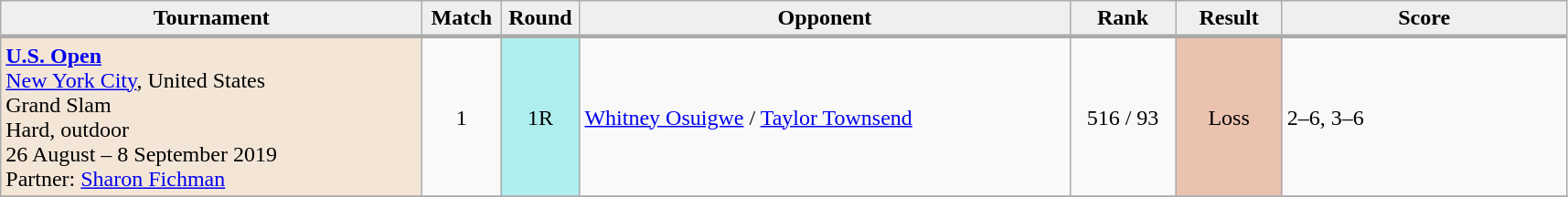<table class="wikitable">
<tr style="background:#efefef;font-weight:bold;text-align:center">
<td style="width:300px;">Tournament</td>
<td style="width:50px;">Match</td>
<td style="width:50px;">Round</td>
<td style="width:350px;">Opponent</td>
<td style="width:70px;">Rank</td>
<td style="width:70px;">Result</td>
<td style="width:200px;">Score</td>
</tr>
<tr style="border-top:3px solid #aaaaaa">
<td style="background:#f3e6d7; text-align:left"><strong><a href='#'>U.S. Open</a></strong><br><a href='#'>New York City</a>, United States<br>Grand Slam<br>Hard, outdoor<br>26 August – 8 September 2019<br>Partner:  <a href='#'>Sharon Fichman</a></td>
<td style="text-align:center">1</td>
<td style="text-align:center; background:#afeeee">1R</td>
<td> <a href='#'>Whitney Osuigwe</a> /  <a href='#'>Taylor Townsend</a> </td>
<td style="text-align:center">516 / 93</td>
<td style="text-align:center; background:#ebc2af">Loss</td>
<td>2–6, 3–6</td>
</tr>
<tr>
</tr>
</table>
